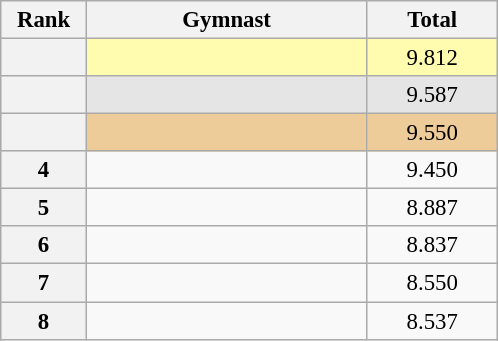<table class="wikitable sortable" style="text-align:center; font-size:95%">
<tr>
<th scope="col" style="width:50px;">Rank</th>
<th scope="col" style="width:180px;">Gymnast</th>
<th scope="col" style="width:80px;">Total</th>
</tr>
<tr style="background:#fffcaf;">
<th scope=row style="text-align:center"></th>
<td style="text-align:left;"></td>
<td>9.812</td>
</tr>
<tr style="background:#e5e5e5;">
<th scope=row style="text-align:center"></th>
<td style="text-align:left;"></td>
<td>9.587</td>
</tr>
<tr style="background:#ec9;">
<th scope=row style="text-align:center"></th>
<td style="text-align:left;"></td>
<td>9.550</td>
</tr>
<tr>
<th scope=row style="text-align:center">4</th>
<td style="text-align:left;"></td>
<td>9.450</td>
</tr>
<tr>
<th scope=row style="text-align:center">5</th>
<td style="text-align:left;"></td>
<td>8.887</td>
</tr>
<tr>
<th scope=row style="text-align:center">6</th>
<td style="text-align:left;"></td>
<td>8.837</td>
</tr>
<tr>
<th scope=row style="text-align:center">7</th>
<td style="text-align:left;"></td>
<td>8.550</td>
</tr>
<tr>
<th scope=row style="text-align:center">8</th>
<td style="text-align:left;"></td>
<td>8.537</td>
</tr>
</table>
